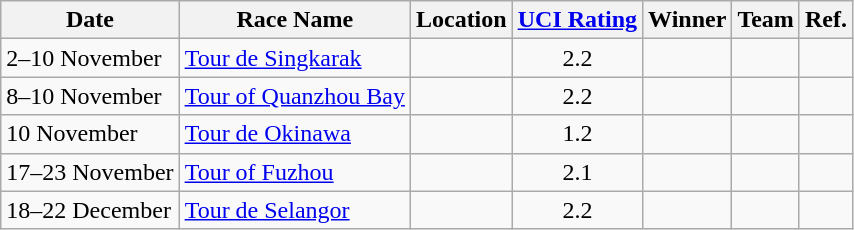<table class="wikitable sortable">
<tr>
<th>Date</th>
<th>Race Name</th>
<th>Location</th>
<th><a href='#'>UCI Rating</a></th>
<th>Winner</th>
<th>Team</th>
<th>Ref.</th>
</tr>
<tr>
<td>2–10 November</td>
<td><a href='#'>Tour de Singkarak</a></td>
<td></td>
<td align=center>2.2</td>
<td></td>
<td></td>
<td align=center></td>
</tr>
<tr>
<td>8–10 November</td>
<td><a href='#'>Tour of Quanzhou Bay</a></td>
<td></td>
<td align=center>2.2</td>
<td></td>
<td></td>
<td align=center></td>
</tr>
<tr>
<td>10 November</td>
<td><a href='#'>Tour de Okinawa</a></td>
<td></td>
<td align=center>1.2</td>
<td></td>
<td></td>
<td align=center></td>
</tr>
<tr>
<td>17–23 November</td>
<td><a href='#'>Tour of Fuzhou</a></td>
<td></td>
<td align=center>2.1</td>
<td></td>
<td></td>
<td align=center></td>
</tr>
<tr>
<td>18–22 December</td>
<td><a href='#'>Tour de Selangor</a></td>
<td></td>
<td align=center>2.2</td>
<td></td>
<td></td>
<td align=center></td>
</tr>
</table>
